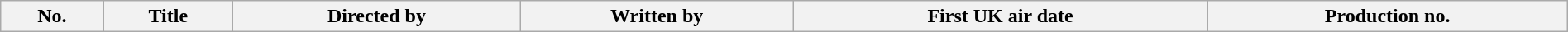<table class="wikitable plainrowheaders" style="width:100%">
<tr>
<th><abbr>No.</abbr></th>
<th>Title</th>
<th>Directed by</th>
<th>Written by</th>
<th>First UK air date</th>
<th>Production <abbr>no.</abbr><br>











</th>
</tr>
</table>
